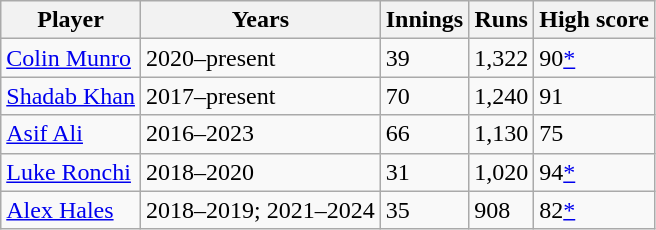<table class="wikitable">
<tr>
<th>Player</th>
<th>Years</th>
<th>Innings</th>
<th>Runs</th>
<th>High score</th>
</tr>
<tr>
<td><a href='#'>Colin Munro</a></td>
<td>2020–present</td>
<td>39</td>
<td>1,322</td>
<td>90<a href='#'>*</a></td>
</tr>
<tr>
<td><a href='#'>Shadab Khan</a></td>
<td>2017–present</td>
<td>70</td>
<td>1,240</td>
<td>91</td>
</tr>
<tr>
<td><a href='#'>Asif Ali</a></td>
<td>2016–2023</td>
<td>66</td>
<td>1,130</td>
<td>75</td>
</tr>
<tr>
<td><a href='#'>Luke Ronchi</a></td>
<td>2018–2020</td>
<td>31</td>
<td>1,020</td>
<td>94<a href='#'>*</a></td>
</tr>
<tr>
<td><a href='#'>Alex Hales</a></td>
<td>2018–2019; 2021–2024</td>
<td>35</td>
<td>908</td>
<td>82<a href='#'>*</a></td>
</tr>
</table>
